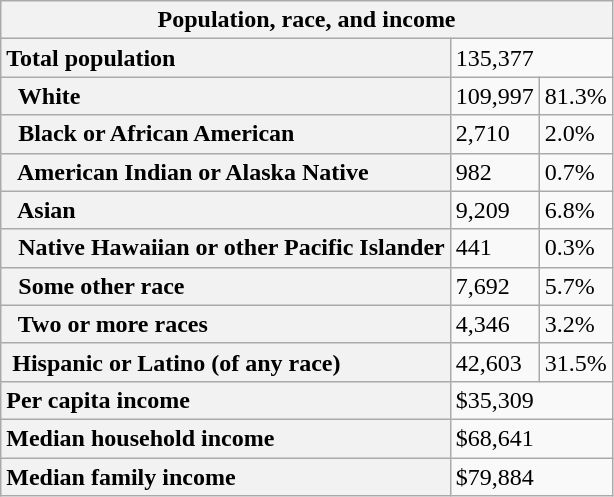<table class="wikitable collapsible collapsed">
<tr>
<th colspan=6>Population, race, and income</th>
</tr>
<tr>
<th scope="row" style="text-align: left;">Total population</th>
<td colspan=2>135,377</td>
</tr>
<tr>
<th scope="row" style="text-align: left;">  White</th>
<td>109,997</td>
<td>81.3%</td>
</tr>
<tr>
<th scope="row" style="text-align: left;">  Black or African American</th>
<td>2,710</td>
<td>2.0%</td>
</tr>
<tr>
<th scope="row" style="text-align: left;">  American Indian or Alaska Native</th>
<td>982</td>
<td>0.7%</td>
</tr>
<tr>
<th scope="row" style="text-align: left;">  Asian</th>
<td>9,209</td>
<td>6.8%</td>
</tr>
<tr>
<th scope="row" style="text-align: left;">  Native Hawaiian or other Pacific Islander</th>
<td>441</td>
<td>0.3%</td>
</tr>
<tr>
<th scope="row" style="text-align: left;">  Some other race</th>
<td>7,692</td>
<td>5.7%</td>
</tr>
<tr>
<th scope="row" style="text-align: left;">  Two or more races</th>
<td>4,346</td>
<td>3.2%</td>
</tr>
<tr>
<th scope="row" style="text-align: left;"> Hispanic or Latino (of any race)</th>
<td>42,603</td>
<td>31.5%</td>
</tr>
<tr>
<th scope="row" style="text-align: left;">Per capita income</th>
<td colspan=2>$35,309</td>
</tr>
<tr>
<th scope="row" style="text-align: left;">Median household income</th>
<td colspan=2>$68,641</td>
</tr>
<tr>
<th scope="row" style="text-align: left;">Median family income</th>
<td colspan=2>$79,884</td>
</tr>
</table>
